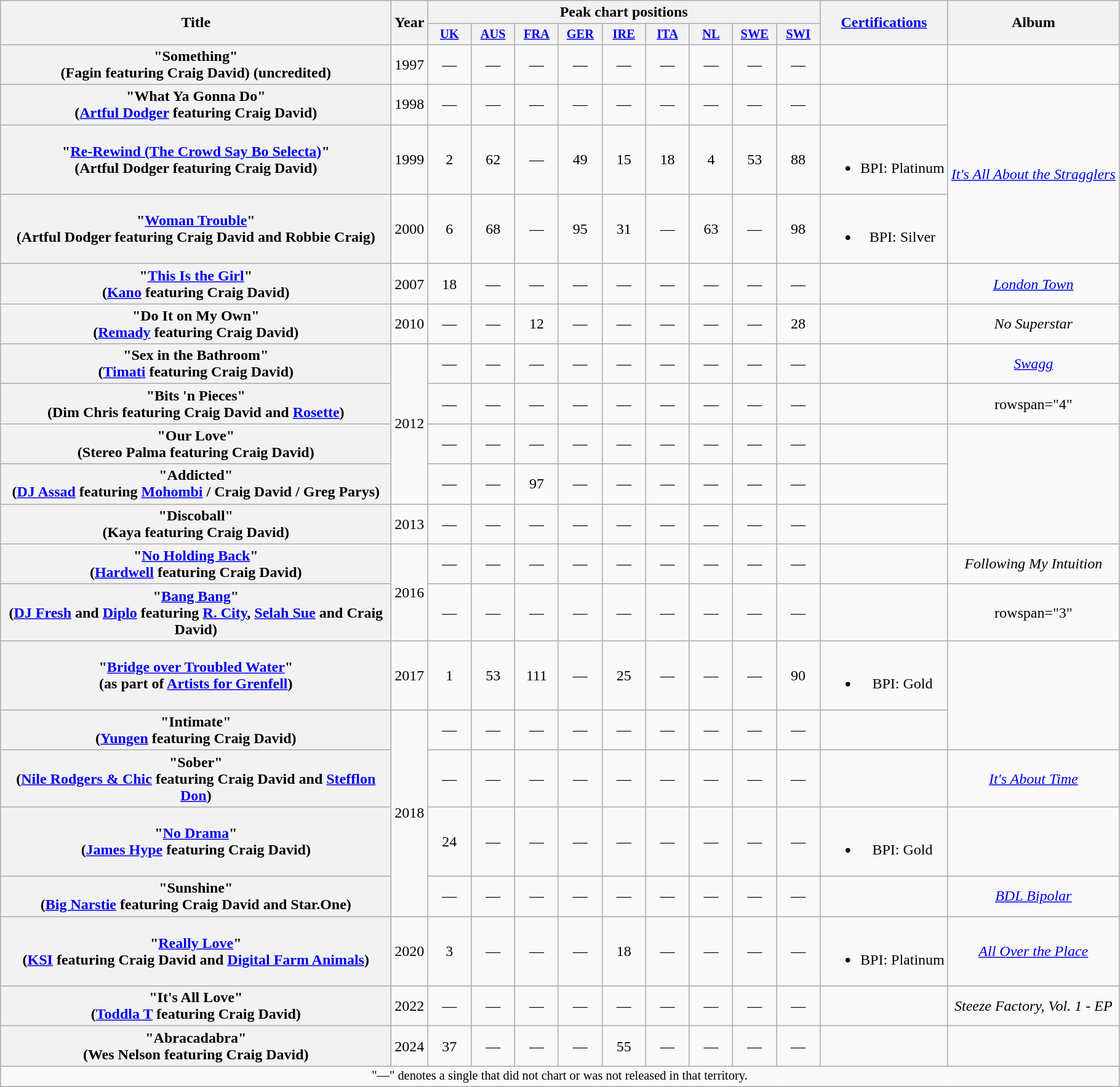<table class="wikitable plainrowheaders" style="text-align:center;" border="1">
<tr>
<th scope="col" rowspan="2" style="width:26em;">Title</th>
<th scope="col" rowspan="2" style="width:1em;">Year</th>
<th scope="col" colspan="9">Peak chart positions</th>
<th scope="col" rowspan="2"><a href='#'>Certifications</a></th>
<th scope="col" rowspan="2">Album</th>
</tr>
<tr>
<th scope="col" style="width:3em;font-size:85%;"><a href='#'>UK</a><br></th>
<th scope="col" style="width:3em;font-size:85%;"><a href='#'>AUS</a><br></th>
<th scope="col" style="width:3em;font-size:85%;"><a href='#'>FRA</a><br></th>
<th scope="col" style="width:3em;font-size:85%;"><a href='#'>GER</a><br></th>
<th scope="col" style="width:3em;font-size:85%;"><a href='#'>IRE</a><br></th>
<th scope="col" style="width:3em;font-size:85%;"><a href='#'>ITA</a><br></th>
<th scope="col" style="width:3em;font-size:85%;"><a href='#'>NL</a><br></th>
<th scope="col" style="width:3em;font-size:85%;"><a href='#'>SWE</a><br></th>
<th scope="col" style="width:3em;font-size:85%;"><a href='#'>SWI</a><br></th>
</tr>
<tr>
<th scope="row">"Something"<br><span>(Fagin featuring Craig David) (uncredited)</span></th>
<td>1997</td>
<td>—</td>
<td>—</td>
<td>—</td>
<td>—</td>
<td>—</td>
<td>—</td>
<td>—</td>
<td>—</td>
<td>—</td>
<td></td>
<td></td>
</tr>
<tr>
<th scope="row">"What Ya Gonna Do"<br><span>(<a href='#'>Artful Dodger</a> featuring Craig David)</span></th>
<td>1998</td>
<td>—</td>
<td>—</td>
<td>—</td>
<td>—</td>
<td>—</td>
<td>—</td>
<td>—</td>
<td>—</td>
<td>—</td>
<td></td>
<td rowspan="3"><em><a href='#'>It's All About the Stragglers</a></em></td>
</tr>
<tr>
<th scope="row">"<a href='#'>Re-Rewind (The Crowd Say Bo Selecta)</a>"<br><span>(Artful Dodger featuring Craig David)</span></th>
<td>1999</td>
<td>2</td>
<td>62</td>
<td>—</td>
<td>49</td>
<td>15</td>
<td>18</td>
<td>4</td>
<td>53</td>
<td>88</td>
<td><br><ul><li>BPI: Platinum</li></ul></td>
</tr>
<tr>
<th scope="row">"<a href='#'>Woman Trouble</a>"<br><span>(Artful Dodger featuring Craig David and Robbie Craig)</span></th>
<td>2000</td>
<td>6</td>
<td>68</td>
<td>—</td>
<td>95</td>
<td>31</td>
<td>—</td>
<td>63</td>
<td>—</td>
<td>98</td>
<td><br><ul><li>BPI: Silver</li></ul></td>
</tr>
<tr>
<th scope="row">"<a href='#'>This Is the Girl</a>"<br><span>(<a href='#'>Kano</a> featuring Craig David)</span></th>
<td>2007</td>
<td>18</td>
<td>—</td>
<td>—</td>
<td>—</td>
<td>—</td>
<td>—</td>
<td>—</td>
<td>—</td>
<td>—</td>
<td></td>
<td><em><a href='#'>London Town</a></em></td>
</tr>
<tr>
<th scope="row">"Do It on My Own"<br><span>(<a href='#'>Remady</a> featuring Craig David)</span></th>
<td>2010</td>
<td>—</td>
<td>—</td>
<td>12</td>
<td>—</td>
<td>—</td>
<td>—</td>
<td>—</td>
<td>—</td>
<td>28</td>
<td></td>
<td><em>No Superstar</em></td>
</tr>
<tr>
<th scope="row">"Sex in the Bathroom"<br><span>(<a href='#'>Timati</a> featuring Craig David)</span></th>
<td rowspan="4">2012</td>
<td>—</td>
<td>—</td>
<td>—</td>
<td>—</td>
<td>—</td>
<td>—</td>
<td>—</td>
<td>—</td>
<td>—</td>
<td></td>
<td><em><a href='#'>Swagg</a></em></td>
</tr>
<tr>
<th scope="row">"Bits 'n Pieces"<br><span>(Dim Chris featuring Craig David and <a href='#'>Rosette</a>)</span></th>
<td>—</td>
<td>—</td>
<td>—</td>
<td>—</td>
<td>—</td>
<td>—</td>
<td>—</td>
<td>—</td>
<td>—</td>
<td></td>
<td>rowspan="4" </td>
</tr>
<tr>
<th scope="row">"Our Love"<br><span>(Stereo Palma featuring Craig David)</span></th>
<td>—</td>
<td>—</td>
<td>—</td>
<td>—</td>
<td>—</td>
<td>—</td>
<td>—</td>
<td>—</td>
<td>—</td>
<td></td>
</tr>
<tr>
<th scope="row">"Addicted"<br><span>(<a href='#'>DJ Assad</a> featuring <a href='#'>Mohombi</a> / Craig David / Greg Parys)</span></th>
<td>—</td>
<td>—</td>
<td>97</td>
<td>—</td>
<td>—</td>
<td>—</td>
<td>—</td>
<td>—</td>
<td>—</td>
<td></td>
</tr>
<tr>
<th scope="row">"Discoball"<br><span>(Kaya featuring Craig David)</span></th>
<td>2013</td>
<td>—</td>
<td>—</td>
<td>—</td>
<td>—</td>
<td>—</td>
<td>—</td>
<td>—</td>
<td>—</td>
<td>—</td>
<td></td>
</tr>
<tr>
<th scope="row">"<a href='#'>No Holding Back</a>" <br><span>(<a href='#'>Hardwell</a> featuring Craig David)</span></th>
<td rowspan="2">2016</td>
<td>—</td>
<td>—</td>
<td>—</td>
<td>—</td>
<td>—</td>
<td>—</td>
<td>—</td>
<td>—</td>
<td>—</td>
<td></td>
<td><em>Following My Intuition</em></td>
</tr>
<tr>
<th scope="row">"<a href='#'>Bang Bang</a>"<br><span>(<a href='#'>DJ Fresh</a> and <a href='#'>Diplo</a> featuring <a href='#'>R. City</a>, <a href='#'>Selah Sue</a> and Craig David)</span></th>
<td>—</td>
<td>—</td>
<td>—</td>
<td>—</td>
<td>—</td>
<td>—</td>
<td>—</td>
<td>—</td>
<td>—</td>
<td></td>
<td>rowspan="3" </td>
</tr>
<tr>
<th scope="row">"<a href='#'>Bridge over Troubled Water</a>"<br><span>(as part of <a href='#'>Artists for Grenfell</a>)</span></th>
<td>2017</td>
<td>1</td>
<td>53</td>
<td>111</td>
<td>—</td>
<td>25<br></td>
<td>—</td>
<td>—</td>
<td>—</td>
<td>90</td>
<td><br><ul><li>BPI: Gold</li></ul></td>
</tr>
<tr>
<th scope="row">"Intimate"<br><span>(<a href='#'>Yungen</a> featuring Craig David)</span></th>
<td rowspan="4">2018</td>
<td>—</td>
<td>—</td>
<td>—</td>
<td>—</td>
<td>—</td>
<td>—</td>
<td>—</td>
<td>—</td>
<td>—</td>
<td></td>
</tr>
<tr>
<th scope="row">"Sober"<br><span>(<a href='#'>Nile Rodgers & Chic</a> featuring Craig David and <a href='#'>Stefflon Don</a>)</span></th>
<td>—</td>
<td>—</td>
<td>—</td>
<td>—</td>
<td>—</td>
<td>—</td>
<td>—</td>
<td>—</td>
<td>—</td>
<td></td>
<td><em><a href='#'>It's About Time</a></em></td>
</tr>
<tr>
<th scope="row">"<a href='#'>No Drama</a>"<br><span>(<a href='#'>James Hype</a> featuring Craig David)</span></th>
<td>24</td>
<td>—</td>
<td>—</td>
<td>—</td>
<td>—</td>
<td>—</td>
<td>—</td>
<td>—</td>
<td>—</td>
<td><br><ul><li>BPI: Gold</li></ul></td>
<td></td>
</tr>
<tr>
<th scope="row">"Sunshine"<br><span>(<a href='#'>Big Narstie</a> featuring Craig David and Star.One)</span></th>
<td>—</td>
<td>—</td>
<td>—</td>
<td>—</td>
<td>—</td>
<td>—</td>
<td>—</td>
<td>—</td>
<td>—</td>
<td></td>
<td><em><a href='#'>BDL Bipolar</a></em></td>
</tr>
<tr>
<th scope="row">"<a href='#'>Really Love</a>"<br><span>(<a href='#'>KSI</a> featuring Craig David and <a href='#'>Digital Farm Animals</a>)</span></th>
<td>2020</td>
<td>3</td>
<td>—</td>
<td>—</td>
<td>—</td>
<td>18</td>
<td>—</td>
<td>—</td>
<td>—</td>
<td>—</td>
<td><br><ul><li>BPI: Platinum</li></ul></td>
<td><em><a href='#'>All Over the Place</a></em></td>
</tr>
<tr>
<th scope="row">"It's All Love"<br><span>(<a href='#'>Toddla T</a> featuring Craig David)</span></th>
<td>2022</td>
<td>—</td>
<td>—</td>
<td>—</td>
<td>—</td>
<td>—</td>
<td>—</td>
<td>—</td>
<td>—</td>
<td>—</td>
<td></td>
<td><em>Steeze Factory, Vol. 1 - EP</em></td>
</tr>
<tr>
<th scope="row">"Abracadabra"<br><span>(Wes Nelson featuring Craig David)</span></th>
<td>2024</td>
<td>37</td>
<td>—</td>
<td>—</td>
<td>—</td>
<td>55<br></td>
<td>—</td>
<td>—</td>
<td>—</td>
<td>—</td>
<td></td>
<td></td>
</tr>
<tr>
<td colspan="20" style="font-size:85%">"—" denotes a single that did not chart or was not released in that territory.</td>
</tr>
</table>
